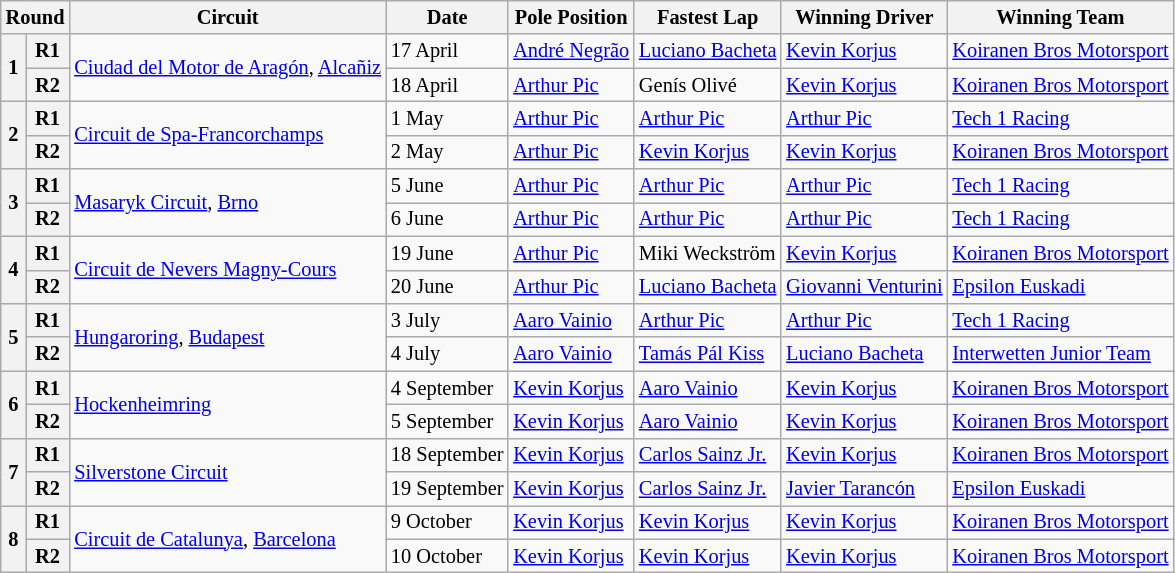<table class="wikitable" style="font-size:85%">
<tr>
<th colspan=2>Round</th>
<th>Circuit</th>
<th>Date</th>
<th>Pole Position</th>
<th>Fastest Lap</th>
<th>Winning Driver</th>
<th>Winning Team</th>
</tr>
<tr>
<th rowspan=2>1</th>
<th>R1</th>
<td rowspan=2 nowrap> <a href='#'>Ciudad del Motor de Aragón</a>, <a href='#'>Alcañiz</a></td>
<td>17 April</td>
<td nowrap> <a href='#'>André Negrão</a></td>
<td> <a href='#'>Luciano Bacheta</a></td>
<td> <a href='#'>Kevin Korjus</a></td>
<td nowrap> <a href='#'>Koiranen Bros Motorsport</a></td>
</tr>
<tr>
<th>R2</th>
<td>18 April</td>
<td> <a href='#'>Arthur Pic</a></td>
<td> Genís Olivé</td>
<td> <a href='#'>Kevin Korjus</a></td>
<td> <a href='#'>Koiranen Bros Motorsport</a></td>
</tr>
<tr>
<th rowspan=2>2</th>
<th>R1</th>
<td rowspan=2> <a href='#'>Circuit de Spa-Francorchamps</a></td>
<td>1 May</td>
<td> <a href='#'>Arthur Pic</a></td>
<td> <a href='#'>Arthur Pic</a></td>
<td> <a href='#'>Arthur Pic</a></td>
<td> <a href='#'>Tech 1 Racing</a></td>
</tr>
<tr>
<th>R2</th>
<td>2 May</td>
<td> <a href='#'>Arthur Pic</a></td>
<td> <a href='#'>Kevin Korjus</a></td>
<td> <a href='#'>Kevin Korjus</a></td>
<td> <a href='#'>Koiranen Bros Motorsport</a></td>
</tr>
<tr>
<th rowspan=2>3</th>
<th>R1</th>
<td rowspan=2> <a href='#'>Masaryk Circuit</a>, <a href='#'>Brno</a></td>
<td>5 June</td>
<td> <a href='#'>Arthur Pic</a></td>
<td> <a href='#'>Arthur Pic</a></td>
<td> <a href='#'>Arthur Pic</a></td>
<td> <a href='#'>Tech 1 Racing</a></td>
</tr>
<tr>
<th>R2</th>
<td>6 June</td>
<td> <a href='#'>Arthur Pic</a></td>
<td> <a href='#'>Arthur Pic</a></td>
<td> <a href='#'>Arthur Pic</a></td>
<td> <a href='#'>Tech 1 Racing</a></td>
</tr>
<tr>
<th rowspan=2>4</th>
<th>R1</th>
<td rowspan=2> <a href='#'>Circuit de Nevers Magny-Cours</a></td>
<td>19 June</td>
<td> <a href='#'>Arthur Pic</a></td>
<td> Miki Weckström</td>
<td> <a href='#'>Kevin Korjus</a></td>
<td> <a href='#'>Koiranen Bros Motorsport</a></td>
</tr>
<tr>
<th>R2</th>
<td>20 June</td>
<td> <a href='#'>Arthur Pic</a></td>
<td nowrap> <a href='#'>Luciano Bacheta</a></td>
<td nowrap> <a href='#'>Giovanni Venturini</a></td>
<td> <a href='#'>Epsilon Euskadi</a></td>
</tr>
<tr>
<th rowspan=2>5</th>
<th>R1</th>
<td rowspan=2> <a href='#'>Hungaroring</a>, <a href='#'>Budapest</a></td>
<td>3 July</td>
<td> <a href='#'>Aaro Vainio</a></td>
<td> <a href='#'>Arthur Pic</a></td>
<td> <a href='#'>Arthur Pic</a></td>
<td> <a href='#'>Tech 1 Racing</a></td>
</tr>
<tr>
<th>R2</th>
<td>4 July</td>
<td> <a href='#'>Aaro Vainio</a></td>
<td> <a href='#'>Tamás Pál Kiss</a></td>
<td> <a href='#'>Luciano Bacheta</a></td>
<td> <a href='#'>Interwetten Junior Team</a></td>
</tr>
<tr>
<th rowspan=2>6</th>
<th>R1</th>
<td rowspan=2> <a href='#'>Hockenheimring</a></td>
<td>4 September</td>
<td> <a href='#'>Kevin Korjus</a></td>
<td> <a href='#'>Aaro Vainio</a></td>
<td> <a href='#'>Kevin Korjus</a></td>
<td> <a href='#'>Koiranen Bros Motorsport</a></td>
</tr>
<tr>
<th>R2</th>
<td>5 September</td>
<td> <a href='#'>Kevin Korjus</a></td>
<td> <a href='#'>Aaro Vainio</a></td>
<td> <a href='#'>Kevin Korjus</a></td>
<td> <a href='#'>Koiranen Bros Motorsport</a></td>
</tr>
<tr>
<th rowspan=2>7</th>
<th>R1</th>
<td rowspan=2> <a href='#'>Silverstone Circuit</a></td>
<td>18 September</td>
<td> <a href='#'>Kevin Korjus</a></td>
<td> <a href='#'>Carlos Sainz Jr.</a></td>
<td> <a href='#'>Kevin Korjus</a></td>
<td> <a href='#'>Koiranen Bros Motorsport</a></td>
</tr>
<tr>
<th>R2</th>
<td nowrap>19 September</td>
<td> <a href='#'>Kevin Korjus</a></td>
<td nowrap> <a href='#'>Carlos Sainz Jr.</a></td>
<td> <a href='#'>Javier Tarancón</a></td>
<td> <a href='#'>Epsilon Euskadi</a></td>
</tr>
<tr>
<th rowspan=2>8</th>
<th>R1</th>
<td rowspan=2> <a href='#'>Circuit de Catalunya</a>, <a href='#'>Barcelona</a></td>
<td>9 October</td>
<td> <a href='#'>Kevin Korjus</a></td>
<td> <a href='#'>Kevin Korjus</a></td>
<td> <a href='#'>Kevin Korjus</a></td>
<td> <a href='#'>Koiranen Bros Motorsport</a></td>
</tr>
<tr>
<th>R2</th>
<td>10 October</td>
<td> <a href='#'>Kevin Korjus</a></td>
<td> <a href='#'>Kevin Korjus</a></td>
<td> <a href='#'>Kevin Korjus</a></td>
<td> <a href='#'>Koiranen Bros Motorsport</a></td>
</tr>
</table>
